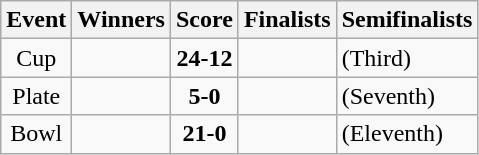<table class="wikitable" style="text-align: center">
<tr>
<th>Event</th>
<th>Winners</th>
<th>Score</th>
<th>Finalists</th>
<th>Semifinalists</th>
</tr>
<tr>
<td>Cup</td>
<td align=left><strong></strong></td>
<td><strong>24-12</strong></td>
<td align=left></td>
<td align=left> (Third) <br></td>
</tr>
<tr>
<td>Plate</td>
<td align=left><strong></strong></td>
<td><strong>5-0</strong></td>
<td align=left></td>
<td align=left> (Seventh) <br></td>
</tr>
<tr>
<td>Bowl</td>
<td align=left><strong></strong></td>
<td><strong>21-0</strong></td>
<td align=left></td>
<td align=left> (Eleventh) <br></td>
</tr>
</table>
